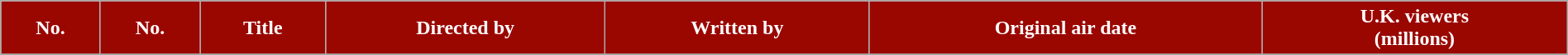<table class="wikitable plainrowheaders" style="width:100%;">
<tr style="color:white;">
<th style="background: #9A0700;">No.</th>
<th style="background: #9A0700;">No.</th>
<th style="background: #9A0700;">Title</th>
<th style="background: #9A0700;">Directed by</th>
<th style="background: #9A0700;">Written by</th>
<th style="background: #9A0700;">Original air date</th>
<th style="background: #9A0700;">U.K. viewers<br>(millions)</th>
</tr>
<tr>
</tr>
</table>
